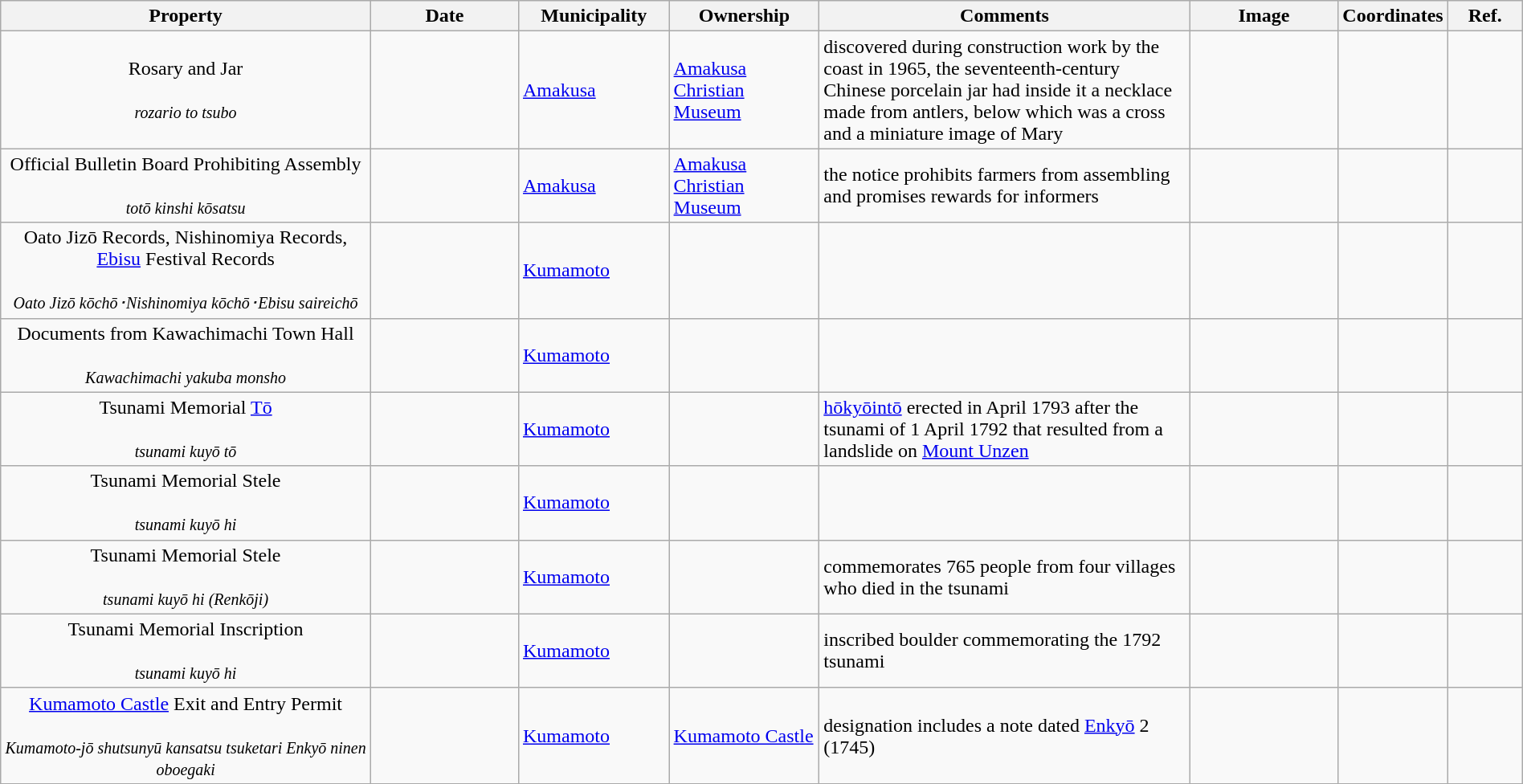<table class="wikitable sortable"  style="width:100%;">
<tr>
<th width="25%" align="left">Property</th>
<th width="10%" align="left">Date</th>
<th width="10%" align="left">Municipality</th>
<th width="10%" align="left">Ownership</th>
<th width="25%" align="left" class="unsortable">Comments</th>
<th width="10%" align="left" class="unsortable">Image</th>
<th width="5%" align="left" class="unsortable">Coordinates</th>
<th width="5%" align="left" class="unsortable">Ref.</th>
</tr>
<tr>
<td align="center">Rosary and Jar<br><br><small><em>rozario to tsubo</em></small></td>
<td></td>
<td><a href='#'>Amakusa</a></td>
<td><a href='#'>Amakusa Christian Museum</a></td>
<td>discovered during construction work by the coast in 1965, the seventeenth-century Chinese porcelain jar had inside it a necklace made from antlers, below which was a cross and a miniature image of Mary</td>
<td></td>
<td></td>
<td></td>
</tr>
<tr>
<td align="center">Official Bulletin Board Prohibiting Assembly<br><br><small><em>totō kinshi kōsatsu</em></small></td>
<td></td>
<td><a href='#'>Amakusa</a></td>
<td><a href='#'>Amakusa Christian Museum</a></td>
<td>the notice prohibits farmers from assembling and promises rewards for informers</td>
<td></td>
<td></td>
<td></td>
</tr>
<tr>
<td align="center">Oato Jizō Records, Nishinomiya Records, <a href='#'>Ebisu</a> Festival Records<br><br><small><em>Oato Jizō kōchō･Nishinomiya kōchō･Ebisu saireichō</em></small></td>
<td></td>
<td><a href='#'>Kumamoto</a></td>
<td></td>
<td></td>
<td></td>
<td></td>
<td></td>
</tr>
<tr>
<td align="center">Documents from Kawachimachi Town Hall<br><br><small><em>Kawachimachi yakuba monsho</em></small></td>
<td></td>
<td><a href='#'>Kumamoto</a></td>
<td></td>
<td></td>
<td></td>
<td></td>
<td></td>
</tr>
<tr>
<td align="center">Tsunami Memorial <a href='#'>Tō</a><br><br><small><em>tsunami kuyō tō</em></small></td>
<td></td>
<td><a href='#'>Kumamoto</a></td>
<td></td>
<td><a href='#'>hōkyōintō</a> erected in April 1793 after the tsunami of 1 April 1792 that resulted from a landslide on <a href='#'>Mount Unzen</a></td>
<td></td>
<td></td>
<td></td>
</tr>
<tr>
<td align="center">Tsunami Memorial Stele<br><br><small><em>tsunami kuyō hi</em></small></td>
<td></td>
<td><a href='#'>Kumamoto</a></td>
<td></td>
<td></td>
<td></td>
<td></td>
<td></td>
</tr>
<tr>
<td align="center">Tsunami Memorial Stele<br><br><small><em>tsunami kuyō hi (Renkōji)</em></small></td>
<td></td>
<td><a href='#'>Kumamoto</a></td>
<td></td>
<td>commemorates 765 people from four villages who died in the tsunami</td>
<td></td>
<td></td>
<td></td>
</tr>
<tr>
<td align="center">Tsunami Memorial Inscription<br><br><small><em>tsunami kuyō hi</em></small></td>
<td></td>
<td><a href='#'>Kumamoto</a></td>
<td></td>
<td>inscribed boulder commemorating the 1792 tsunami</td>
<td></td>
<td></td>
<td></td>
</tr>
<tr>
<td align="center"><a href='#'>Kumamoto Castle</a> Exit and Entry Permit<br><br><small><em>Kumamoto-jō shutsunyū kansatsu tsuketari Enkyō ninen oboegaki</em></small></td>
<td></td>
<td><a href='#'>Kumamoto</a></td>
<td><a href='#'>Kumamoto Castle</a></td>
<td>designation includes a note dated <a href='#'>Enkyō</a> 2 (1745)</td>
<td></td>
<td></td>
<td></td>
</tr>
<tr>
</tr>
</table>
